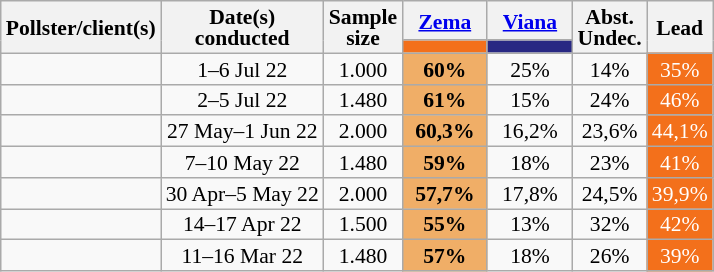<table class="wikitable sortable" style="text-align:center;font-size:90%;line-height:14px;">
<tr>
<th rowspan="2">Pollster/client(s)</th>
<th rowspan="2">Date(s)<br>conducted</th>
<th rowspan="2" data-sort-type="number">Sample<br>size</th>
<th class="unsortable" style="width:50px;"><a href='#'>Zema</a><br></th>
<th class="unsortable" style="width:50px;"><a href='#'>Viana</a><br></th>
<th rowspan="2" class="unsortable">Abst.<br>Undec.</th>
<th rowspan="2" data-sort-type="number">Lead</th>
</tr>
<tr>
<th class="sortable" data-sort-type="number" style="background:#f3701b;"></th>
<th class="sortable" data-sort-type="number" style="background:#282883;"></th>
</tr>
<tr>
<td></td>
<td>1–6 Jul 22</td>
<td>1.000</td>
<td style="background-color:#f0ae67;"><strong>60%</strong></td>
<td>25%</td>
<td>14%</td>
<td style="background-color:#f3701b;color:#FFFFFF;">35%</td>
</tr>
<tr>
<td></td>
<td>2–5 Jul 22</td>
<td>1.480</td>
<td style="background-color:#f0ae67;"><strong>61%</strong></td>
<td>15%</td>
<td>24%</td>
<td style="background-color:#f3701b;color:#FFFFFF;">46%</td>
</tr>
<tr>
<td></td>
<td>27 May–1 Jun 22</td>
<td>2.000</td>
<td style="background-color:#f0ae67;"><strong>60,3%</strong></td>
<td>16,2%</td>
<td>23,6%</td>
<td style="background-color:#f3701b;color:#FFFFFF;">44,1%</td>
</tr>
<tr>
<td></td>
<td>7–10 May 22</td>
<td>1.480</td>
<td style="background-color:#f0ae67;"><strong>59%</strong></td>
<td>18%</td>
<td>23%</td>
<td style="background-color:#f3701b;color:#FFFFFF;">41%</td>
</tr>
<tr>
<td></td>
<td>30 Apr–5 May 22</td>
<td>2.000</td>
<td style="background-color:#f0ae67;"><strong>57,7%</strong></td>
<td>17,8%</td>
<td>24,5%</td>
<td style="background-color:#f3701b;color:#FFFFFF;">39,9%</td>
</tr>
<tr>
<td></td>
<td>14–17 Apr 22</td>
<td>1.500</td>
<td style="background-color:#f0ae67;"><strong>55%</strong></td>
<td>13%</td>
<td>32%</td>
<td style="background-color:#f3701b;color:#FFFFFF;">42%</td>
</tr>
<tr>
<td></td>
<td>11–16 Mar 22</td>
<td>1.480</td>
<td style="background-color:#f0ae67;"><strong>57%</strong></td>
<td>18%</td>
<td>26%</td>
<td style="background-color:#f3701b;color:#FFFFFF;">39%</td>
</tr>
</table>
